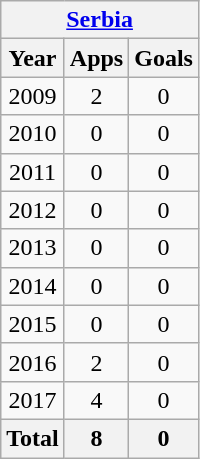<table class="wikitable" style="text-align:center">
<tr>
<th colspan=3><a href='#'>Serbia</a></th>
</tr>
<tr>
<th>Year</th>
<th>Apps</th>
<th>Goals</th>
</tr>
<tr>
<td>2009</td>
<td>2</td>
<td>0</td>
</tr>
<tr>
<td>2010</td>
<td>0</td>
<td>0</td>
</tr>
<tr>
<td>2011</td>
<td>0</td>
<td>0</td>
</tr>
<tr>
<td>2012</td>
<td>0</td>
<td>0</td>
</tr>
<tr>
<td>2013</td>
<td>0</td>
<td>0</td>
</tr>
<tr>
<td>2014</td>
<td>0</td>
<td>0</td>
</tr>
<tr>
<td>2015</td>
<td>0</td>
<td>0</td>
</tr>
<tr>
<td>2016</td>
<td>2</td>
<td>0</td>
</tr>
<tr>
<td>2017</td>
<td>4</td>
<td>0</td>
</tr>
<tr>
<th>Total</th>
<th>8</th>
<th>0</th>
</tr>
</table>
